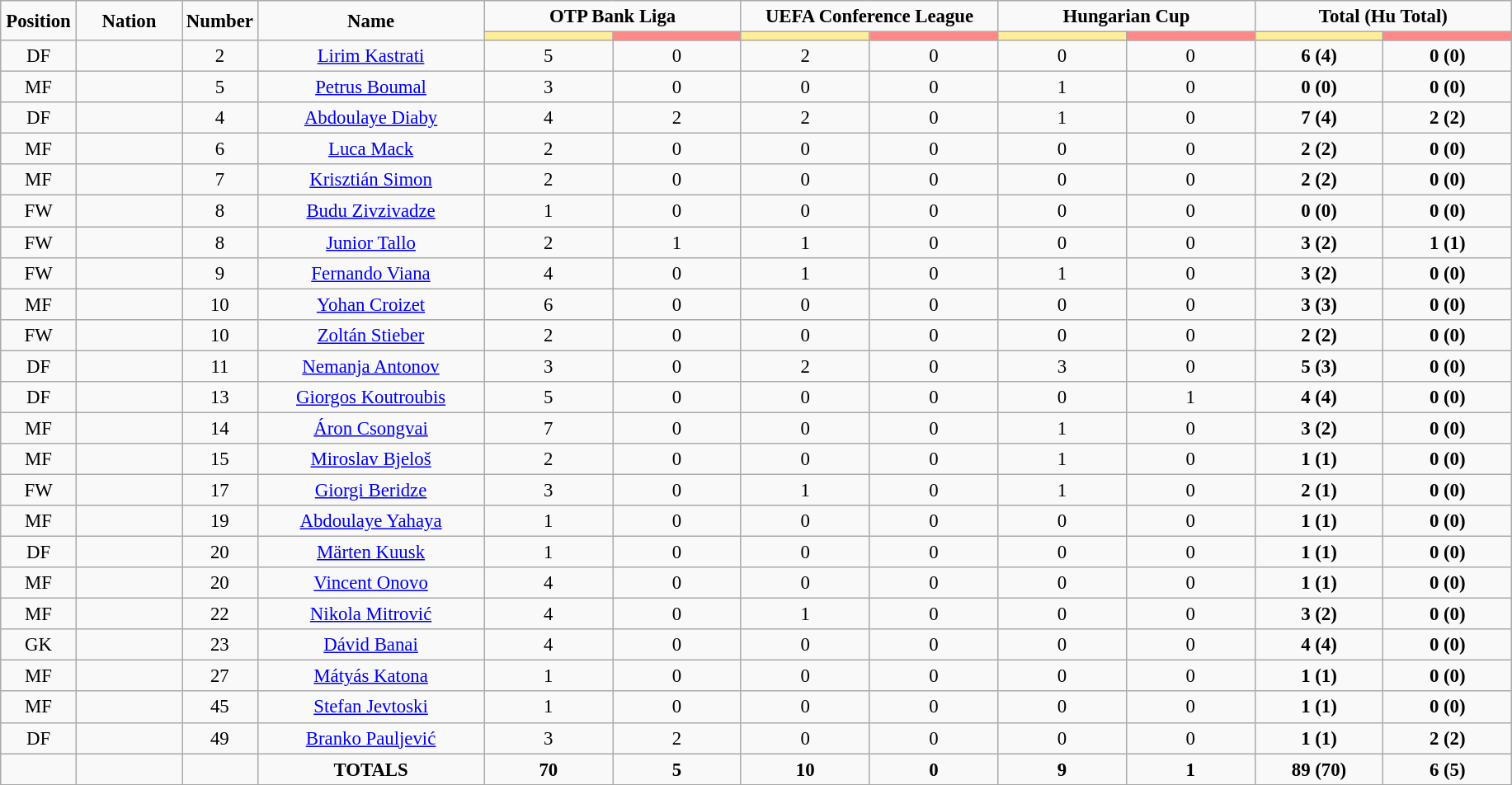<table class="wikitable" style="font-size: 95%; text-align: center;">
<tr>
<td rowspan="2" width="5%" align="center"><strong>Position</strong></td>
<td rowspan="2" width="7%" align="center"><strong>Nation</strong></td>
<td rowspan="2" width="5%" align="center"><strong>Number</strong></td>
<td rowspan="2" width="15%" align="center"><strong>Name</strong></td>
<td colspan="2" align="center"><strong>OTP Bank Liga</strong></td>
<td colspan="2" align="center"><strong>UEFA Conference League</strong></td>
<td colspan="2" align="center"><strong>Hungarian Cup</strong></td>
<td colspan="2" align="center"><strong>Total (Hu Total)</strong></td>
</tr>
<tr>
<th width=60 style="background: #FFEE99"></th>
<th width=60 style="background: #FF8888"></th>
<th width=60 style="background: #FFEE99"></th>
<th width=60 style="background: #FF8888"></th>
<th width=60 style="background: #FFEE99"></th>
<th width=60 style="background: #FF8888"></th>
<th width=60 style="background: #FFEE99"></th>
<th width=60 style="background: #FF8888"></th>
</tr>
<tr>
<td>DF</td>
<td></td>
<td>2</td>
<td><a href='#'>Lirim Kastrati</a></td>
<td>5</td>
<td>0</td>
<td>2</td>
<td>0</td>
<td>0</td>
<td>0</td>
<td><strong>6 (4)</strong></td>
<td><strong>0 (0)</strong></td>
</tr>
<tr>
<td>MF</td>
<td></td>
<td>5</td>
<td><a href='#'>Petrus Boumal</a></td>
<td>3</td>
<td>0</td>
<td>0</td>
<td>0</td>
<td>1</td>
<td>0</td>
<td><strong>0 (0)</strong></td>
<td><strong>0 (0)</strong></td>
</tr>
<tr>
<td>DF</td>
<td></td>
<td>4</td>
<td><a href='#'>Abdoulaye Diaby</a></td>
<td>4</td>
<td>2</td>
<td>2</td>
<td>0</td>
<td>1</td>
<td>0</td>
<td><strong>7 (4)</strong></td>
<td><strong>2 (2)</strong></td>
</tr>
<tr>
<td>MF</td>
<td></td>
<td>6</td>
<td><a href='#'>Luca Mack</a></td>
<td>2</td>
<td>0</td>
<td>0</td>
<td>0</td>
<td>0</td>
<td>0</td>
<td><strong>2 (2)</strong></td>
<td><strong>0 (0)</strong></td>
</tr>
<tr>
<td>MF</td>
<td></td>
<td>7</td>
<td><a href='#'>Krisztián Simon</a></td>
<td>2</td>
<td>0</td>
<td>0</td>
<td>0</td>
<td>0</td>
<td>0</td>
<td><strong>2 (2)</strong></td>
<td><strong>0 (0)</strong></td>
</tr>
<tr>
<td>FW</td>
<td></td>
<td>8</td>
<td><a href='#'>Budu Zivzivadze</a></td>
<td>1</td>
<td>0</td>
<td>0</td>
<td>0</td>
<td>0</td>
<td>0</td>
<td><strong>0 (0)</strong></td>
<td><strong>0 (0)</strong></td>
</tr>
<tr>
<td>FW</td>
<td></td>
<td>8</td>
<td><a href='#'>Junior Tallo</a></td>
<td>2</td>
<td>1</td>
<td>1</td>
<td>0</td>
<td>0</td>
<td>0</td>
<td><strong>3 (2)</strong></td>
<td><strong>1 (1)</strong></td>
</tr>
<tr>
<td>FW</td>
<td></td>
<td>9</td>
<td><a href='#'>Fernando Viana</a></td>
<td>4</td>
<td>0</td>
<td>1</td>
<td>0</td>
<td>1</td>
<td>0</td>
<td><strong>3 (2)</strong></td>
<td><strong>0 (0)</strong></td>
</tr>
<tr>
<td>MF</td>
<td></td>
<td>10</td>
<td><a href='#'>Yohan Croizet</a></td>
<td>6</td>
<td>0</td>
<td>0</td>
<td>0</td>
<td>0</td>
<td>0</td>
<td><strong>3 (3)</strong></td>
<td><strong>0 (0)</strong></td>
</tr>
<tr>
<td>FW</td>
<td></td>
<td>10</td>
<td><a href='#'>Zoltán Stieber</a></td>
<td>2</td>
<td>0</td>
<td>0</td>
<td>0</td>
<td>0</td>
<td>0</td>
<td><strong>2 (2)</strong></td>
<td><strong>0 (0)</strong></td>
</tr>
<tr>
<td>DF</td>
<td></td>
<td>11</td>
<td><a href='#'>Nemanja Antonov</a></td>
<td>3</td>
<td>0</td>
<td>2</td>
<td>0</td>
<td>3</td>
<td>0</td>
<td><strong>5 (3)</strong></td>
<td><strong>0 (0)</strong></td>
</tr>
<tr>
<td>DF</td>
<td></td>
<td>13</td>
<td><a href='#'>Giorgos Koutroubis</a></td>
<td>5</td>
<td>0</td>
<td>0</td>
<td>0</td>
<td>0</td>
<td>1</td>
<td><strong>4 (4)</strong></td>
<td><strong>0 (0)</strong></td>
</tr>
<tr>
<td>MF</td>
<td></td>
<td>14</td>
<td><a href='#'>Áron Csongvai</a></td>
<td>7</td>
<td>0</td>
<td>0</td>
<td>0</td>
<td>1</td>
<td>0</td>
<td><strong>3 (2)</strong></td>
<td><strong>0 (0)</strong></td>
</tr>
<tr>
<td>MF</td>
<td></td>
<td>15</td>
<td><a href='#'>Miroslav Bjeloš</a></td>
<td>2</td>
<td>0</td>
<td>0</td>
<td>0</td>
<td>1</td>
<td>0</td>
<td><strong>1 (1)</strong></td>
<td><strong>0 (0)</strong></td>
</tr>
<tr>
<td>FW</td>
<td></td>
<td>17</td>
<td><a href='#'>Giorgi Beridze</a></td>
<td>3</td>
<td>0</td>
<td>1</td>
<td>0</td>
<td>1</td>
<td>0</td>
<td><strong>2 (1)</strong></td>
<td><strong>0 (0)</strong></td>
</tr>
<tr>
<td>MF</td>
<td></td>
<td>19</td>
<td><a href='#'>Abdoulaye Yahaya</a></td>
<td>1</td>
<td>0</td>
<td>0</td>
<td>0</td>
<td>0</td>
<td>0</td>
<td><strong>1 (1)</strong></td>
<td><strong>0 (0)</strong></td>
</tr>
<tr>
<td>DF</td>
<td></td>
<td>20</td>
<td><a href='#'>Märten Kuusk</a></td>
<td>1</td>
<td>0</td>
<td>0</td>
<td>0</td>
<td>0</td>
<td>0</td>
<td><strong>1 (1)</strong></td>
<td><strong>0 (0)</strong></td>
</tr>
<tr>
<td>MF</td>
<td></td>
<td>20</td>
<td><a href='#'>Vincent Onovo</a></td>
<td>4</td>
<td>0</td>
<td>0</td>
<td>0</td>
<td>0</td>
<td>0</td>
<td><strong>1 (1)</strong></td>
<td><strong>0 (0)</strong></td>
</tr>
<tr>
<td>MF</td>
<td></td>
<td>22</td>
<td><a href='#'>Nikola Mitrović</a></td>
<td>4</td>
<td>0</td>
<td>1</td>
<td>0</td>
<td>0</td>
<td>0</td>
<td><strong>3 (2)</strong></td>
<td><strong>0 (0)</strong></td>
</tr>
<tr>
<td>GK</td>
<td></td>
<td>23</td>
<td><a href='#'>Dávid Banai</a></td>
<td>4</td>
<td>0</td>
<td>0</td>
<td>0</td>
<td>0</td>
<td>0</td>
<td><strong>4 (4)</strong></td>
<td><strong>0 (0)</strong></td>
</tr>
<tr>
<td>MF</td>
<td></td>
<td>27</td>
<td><a href='#'>Mátyás Katona</a></td>
<td>1</td>
<td>0</td>
<td>0</td>
<td>0</td>
<td>0</td>
<td>0</td>
<td><strong>1 (1)</strong></td>
<td><strong>0 (0)</strong></td>
</tr>
<tr>
<td>MF</td>
<td></td>
<td>45</td>
<td><a href='#'>Stefan Jevtoski</a></td>
<td>1</td>
<td>0</td>
<td>0</td>
<td>0</td>
<td>0</td>
<td>0</td>
<td><strong>1 (1)</strong></td>
<td><strong>0 (0)</strong></td>
</tr>
<tr>
<td>DF</td>
<td></td>
<td>49</td>
<td><a href='#'>Branko Pauljević</a></td>
<td>3</td>
<td>2</td>
<td>0</td>
<td>0</td>
<td>0</td>
<td>0</td>
<td><strong>1 (1)</strong></td>
<td><strong>2 (2)</strong></td>
</tr>
<tr>
<td></td>
<td></td>
<td></td>
<td><strong>TOTALS</strong></td>
<td><strong>70</strong></td>
<td><strong>5</strong></td>
<td><strong>10</strong></td>
<td><strong>0</strong></td>
<td><strong>9</strong></td>
<td><strong>1</strong></td>
<td><strong>89 (70)</strong></td>
<td><strong>6 (5)</strong></td>
</tr>
<tr>
</tr>
</table>
